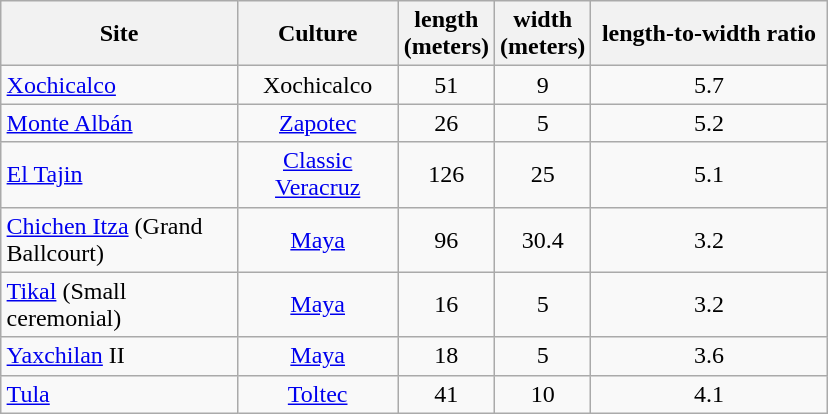<table class="wikitable" style="margin:auto;">
<tr>
<th>Site</th>
<th>Culture</th>
<th>length (meters)</th>
<th>width (meters)</th>
<th>length-to-width ratio</th>
</tr>
<tr>
<td style="width:150px"><a href='#'>Xochicalco</a></td>
<td style="width:100px" align="center">Xochicalco</td>
<td style="width:050px" align="center">51</td>
<td style="width:50px" align="center">9</td>
<td style="width:150px" align="center">5.7</td>
</tr>
<tr>
<td><a href='#'>Monte Albán</a></td>
<td align="center"><a href='#'>Zapotec</a></td>
<td align="center">26</td>
<td align="center">5</td>
<td align="center">5.2</td>
</tr>
<tr>
<td><a href='#'>El Tajin</a></td>
<td align="center"><a href='#'>Classic Veracruz</a></td>
<td align="center">126</td>
<td align="center">25</td>
<td align="center">5.1</td>
</tr>
<tr>
<td><a href='#'>Chichen Itza</a> (Grand Ballcourt)</td>
<td align="center"><a href='#'>Maya</a></td>
<td align="center">96</td>
<td align="center">30.4</td>
<td align="center">3.2</td>
</tr>
<tr>
<td><a href='#'>Tikal</a> (Small ceremonial)</td>
<td align="center"><a href='#'>Maya</a></td>
<td align="center">16</td>
<td align="center">5</td>
<td align="center">3.2</td>
</tr>
<tr>
<td><a href='#'>Yaxchilan</a> II</td>
<td align="center"><a href='#'>Maya</a></td>
<td align="center">18</td>
<td align="center">5</td>
<td align="center">3.6</td>
</tr>
<tr>
<td><a href='#'>Tula</a></td>
<td align="center"><a href='#'>Toltec</a></td>
<td align="center">41</td>
<td align="center">10</td>
<td align="center">4.1</td>
</tr>
</table>
